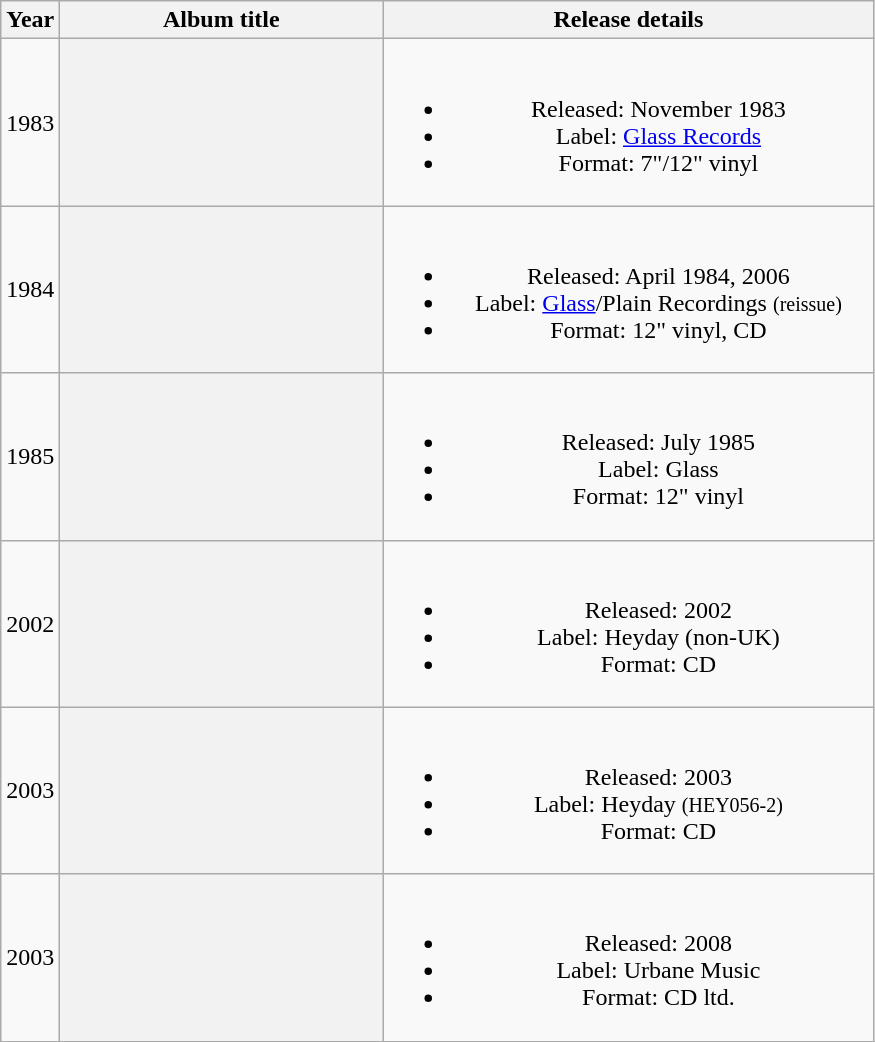<table class="wikitable plainrowheaders" style="text-align:center;">
<tr>
<th>Year</th>
<th scope="col" style="width:13em;">Album title</th>
<th scope="col" style="width:20em;">Release details</th>
</tr>
<tr>
<td>1983</td>
<th></th>
<td><br><ul><li>Released: November 1983</li><li>Label: <a href='#'>Glass Records</a></li><li>Format: 7"/12" vinyl</li></ul></td>
</tr>
<tr>
<td>1984</td>
<th></th>
<td><br><ul><li>Released: April 1984, 2006</li><li>Label: <a href='#'>Glass</a>/Plain Recordings <small>(reissue)</small></li><li>Format: 12" vinyl, CD</li></ul></td>
</tr>
<tr>
<td>1985</td>
<th></th>
<td><br><ul><li>Released: July 1985</li><li>Label: Glass</li><li>Format: 12" vinyl</li></ul></td>
</tr>
<tr>
<td>2002</td>
<th></th>
<td><br><ul><li>Released: 2002</li><li>Label: Heyday (non-UK)</li><li>Format: CD</li></ul></td>
</tr>
<tr>
<td>2003</td>
<th></th>
<td><br><ul><li>Released: 2003</li><li>Label: Heyday <small>(HEY056-2)</small></li><li>Format: CD</li></ul></td>
</tr>
<tr>
<td>2003</td>
<th></th>
<td><br><ul><li>Released: 2008</li><li>Label: Urbane Music</li><li>Format: CD ltd.</li></ul></td>
</tr>
</table>
